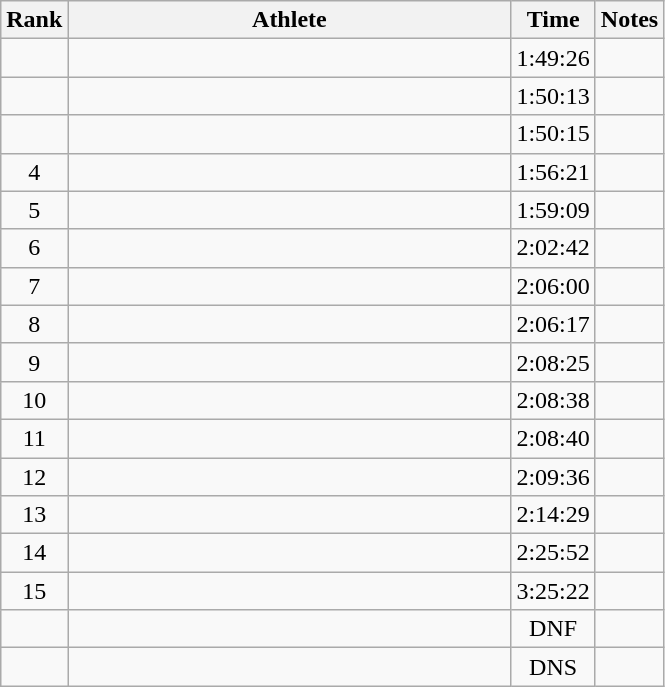<table class="wikitable" style="text-align:center">
<tr>
<th>Rank</th>
<th Style="width:18em">Athlete</th>
<th>Time</th>
<th>Notes</th>
</tr>
<tr>
<td></td>
<td style="text-align:left"></td>
<td>1:49:26</td>
<td></td>
</tr>
<tr>
<td></td>
<td style="text-align:left"></td>
<td>1:50:13</td>
<td></td>
</tr>
<tr>
<td></td>
<td style="text-align:left"></td>
<td>1:50:15</td>
<td></td>
</tr>
<tr>
<td>4</td>
<td style="text-align:left"></td>
<td>1:56:21</td>
<td></td>
</tr>
<tr>
<td>5</td>
<td style="text-align:left"></td>
<td>1:59:09</td>
<td></td>
</tr>
<tr>
<td>6</td>
<td style="text-align:left"></td>
<td>2:02:42</td>
<td></td>
</tr>
<tr>
<td>7</td>
<td style="text-align:left"></td>
<td>2:06:00</td>
<td></td>
</tr>
<tr>
<td>8</td>
<td style="text-align:left"></td>
<td>2:06:17</td>
<td></td>
</tr>
<tr>
<td>9</td>
<td style="text-align:left"></td>
<td>2:08:25</td>
<td></td>
</tr>
<tr>
<td>10</td>
<td style="text-align:left"></td>
<td>2:08:38</td>
<td></td>
</tr>
<tr>
<td>11</td>
<td style="text-align:left"></td>
<td>2:08:40</td>
<td></td>
</tr>
<tr>
<td>12</td>
<td style="text-align:left"></td>
<td>2:09:36</td>
<td></td>
</tr>
<tr>
<td>13</td>
<td style="text-align:left"></td>
<td>2:14:29</td>
<td></td>
</tr>
<tr>
<td>14</td>
<td style="text-align:left"></td>
<td>2:25:52</td>
<td></td>
</tr>
<tr>
<td>15</td>
<td style="text-align:left"></td>
<td>3:25:22</td>
<td></td>
</tr>
<tr>
<td></td>
<td style="text-align:left"></td>
<td>DNF</td>
<td></td>
</tr>
<tr>
<td></td>
<td style="text-align:left"></td>
<td>DNS</td>
<td></td>
</tr>
</table>
